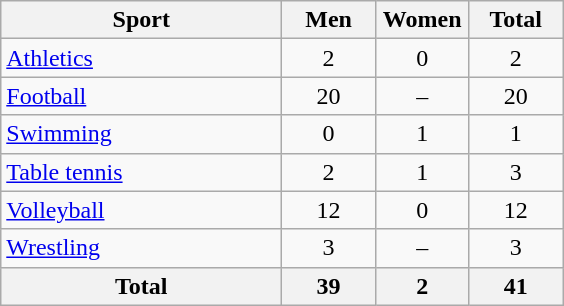<table class="wikitable sortable" style="text-align:center;">
<tr>
<th width=180>Sport</th>
<th width=55>Men</th>
<th width=55>Women</th>
<th width=55>Total</th>
</tr>
<tr>
<td align=left><a href='#'>Athletics</a></td>
<td>2</td>
<td>0</td>
<td>2</td>
</tr>
<tr>
<td align=left><a href='#'>Football</a></td>
<td>20</td>
<td>–</td>
<td>20</td>
</tr>
<tr>
<td align=left><a href='#'>Swimming</a></td>
<td>0</td>
<td>1</td>
<td>1</td>
</tr>
<tr>
<td align=left><a href='#'>Table tennis</a></td>
<td>2</td>
<td>1</td>
<td>3</td>
</tr>
<tr>
<td align=left><a href='#'>Volleyball</a></td>
<td>12</td>
<td>0</td>
<td>12</td>
</tr>
<tr>
<td align=left><a href='#'>Wrestling</a></td>
<td>3</td>
<td>–</td>
<td>3</td>
</tr>
<tr>
<th>Total</th>
<th>39</th>
<th>2</th>
<th>41</th>
</tr>
</table>
